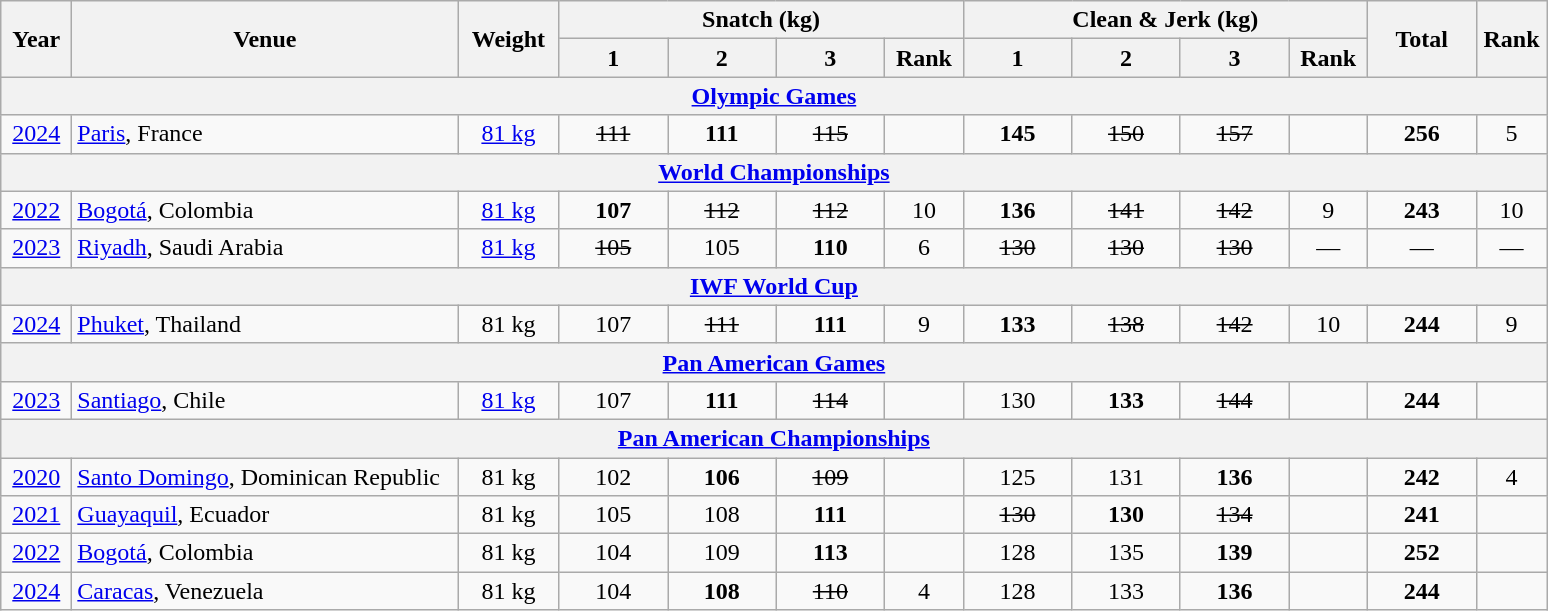<table class = "wikitable" style="text-align:center;">
<tr>
<th rowspan=2 width=40>Year</th>
<th rowspan=2 width=250>Venue</th>
<th rowspan=2 width=60>Weight</th>
<th colspan=4>Snatch (kg)</th>
<th colspan=4>Clean & Jerk (kg)</th>
<th rowspan=2 width=65>Total</th>
<th rowspan=2 width=40>Rank</th>
</tr>
<tr>
<th width=65>1</th>
<th width=65>2</th>
<th width=65>3</th>
<th width=45>Rank</th>
<th width=65>1</th>
<th width=65>2</th>
<th width=65>3</th>
<th width=45>Rank</th>
</tr>
<tr>
<th colspan=13><a href='#'>Olympic Games</a></th>
</tr>
<tr>
<td><a href='#'>2024</a></td>
<td align=left><a href='#'>Paris</a>, France</td>
<td><a href='#'>81 kg</a></td>
<td><s>111</s></td>
<td><strong>111</strong></td>
<td><s>115</s></td>
<td></td>
<td><strong>145</strong></td>
<td><s>150</s></td>
<td><s>157</s></td>
<td></td>
<td><strong>256</strong></td>
<td>5</td>
</tr>
<tr>
<th colspan=13><a href='#'>World Championships</a></th>
</tr>
<tr>
<td><a href='#'>2022</a></td>
<td align=left><a href='#'>Bogotá</a>, Colombia</td>
<td><a href='#'>81 kg</a></td>
<td><strong>107</strong></td>
<td><s>112</s></td>
<td><s>112</s></td>
<td>10</td>
<td><strong>136</strong></td>
<td><s>141</s></td>
<td><s>142</s></td>
<td>9</td>
<td><strong>243</strong></td>
<td>10</td>
</tr>
<tr>
<td><a href='#'>2023</a></td>
<td align=left><a href='#'>Riyadh</a>, Saudi Arabia</td>
<td><a href='#'>81 kg</a></td>
<td><s>105</s></td>
<td>105</td>
<td><strong>110</strong></td>
<td>6</td>
<td><s>130</s></td>
<td><s>130</s></td>
<td><s>130</s></td>
<td>—</td>
<td>—</td>
<td>—</td>
</tr>
<tr>
<th colspan=13><a href='#'>IWF World Cup</a></th>
</tr>
<tr>
<td><a href='#'>2024</a></td>
<td align=left><a href='#'>Phuket</a>, Thailand</td>
<td>81 kg</td>
<td>107</td>
<td><s>111</s></td>
<td><strong>111</strong></td>
<td>9</td>
<td><strong>133</strong></td>
<td><s>138</s></td>
<td><s>142</s></td>
<td>10</td>
<td><strong>244</strong></td>
<td>9</td>
</tr>
<tr>
<th colspan=13><a href='#'>Pan American Games</a></th>
</tr>
<tr>
<td><a href='#'>2023</a></td>
<td align=left><a href='#'>Santiago</a>, Chile</td>
<td><a href='#'>81 kg</a></td>
<td>107</td>
<td><strong>111</strong></td>
<td><s>114</s></td>
<td></td>
<td>130</td>
<td><strong>133</strong></td>
<td><s>144</s></td>
<td></td>
<td><strong>244</strong></td>
<td></td>
</tr>
<tr>
<th colspan=13><a href='#'>Pan American Championships</a></th>
</tr>
<tr>
<td><a href='#'>2020</a></td>
<td align=left><a href='#'>Santo Domingo</a>, Dominican Republic</td>
<td>81 kg</td>
<td>102</td>
<td><strong>106</strong></td>
<td><s>109</s></td>
<td></td>
<td>125</td>
<td>131</td>
<td><strong>136</strong></td>
<td></td>
<td><strong>242</strong></td>
<td>4</td>
</tr>
<tr>
<td><a href='#'>2021</a></td>
<td align=left><a href='#'>Guayaquil</a>, Ecuador</td>
<td>81 kg</td>
<td>105</td>
<td>108</td>
<td><strong>111</strong></td>
<td></td>
<td><s>130</s></td>
<td><strong>130</strong></td>
<td><s>134</s></td>
<td></td>
<td><strong>241</strong></td>
<td></td>
</tr>
<tr>
<td><a href='#'>2022</a></td>
<td align=left><a href='#'>Bogotá</a>, Colombia</td>
<td>81 kg</td>
<td>104</td>
<td>109</td>
<td><strong>113</strong></td>
<td></td>
<td>128</td>
<td>135</td>
<td><strong>139</strong></td>
<td></td>
<td><strong>252</strong></td>
<td></td>
</tr>
<tr>
<td><a href='#'>2024</a></td>
<td align=left><a href='#'>Caracas</a>, Venezuela</td>
<td>81 kg</td>
<td>104</td>
<td><strong>108</strong></td>
<td><s>110</s></td>
<td>4</td>
<td>128</td>
<td>133</td>
<td><strong>136</strong></td>
<td></td>
<td><strong>244</strong></td>
<td></td>
</tr>
</table>
